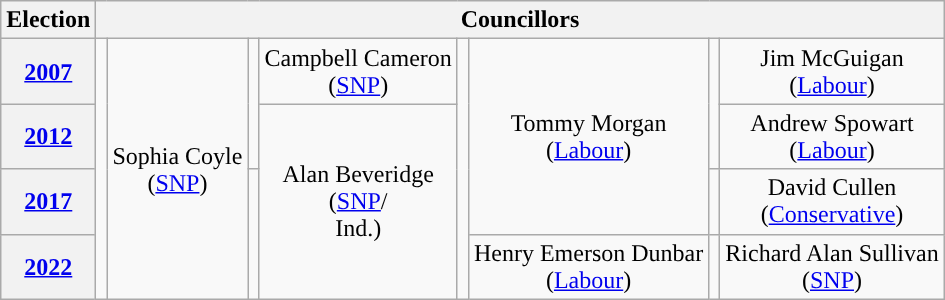<table class="wikitable" style="text-align:center">
<tr>
<th>Election</th>
<th colspan=8>Councillors</th>
</tr>
<tr>
<th><a href='#'>2007</a></th>
<td rowspan=4; style="background-color: "></td>
<td rowspan=4>Sophia Coyle<br>(<a href='#'>SNP</a>)</td>
<td rowspan=2; style="background-color: "></td>
<td rowspan=1>Campbell Cameron<br>(<a href='#'>SNP</a>)</td>
<td rowspan=4; style="background-color: "></td>
<td rowspan=3>Tommy Morgan<br>(<a href='#'>Labour</a>)</td>
<td rowspan=2; style="background-color: "></td>
<td rowspan=1>Jim McGuigan<br>(<a href='#'>Labour</a>)</td>
</tr>
<tr>
<th><a href='#'>2012</a></th>
<td rowspan=3>Alan Beveridge<br>(<a href='#'>SNP</a>/<br>Ind.)</td>
<td rowspan=1>Andrew Spowart<br>(<a href='#'>Labour</a>)</td>
</tr>
<tr>
<th><a href='#'>2017</a></th>
<td rowspan=2; style="background-color: "></td>
<td rowspan=1; style="background-color: "></td>
<td rowspan=1>David Cullen<br>(<a href='#'>Conservative</a>)</td>
</tr>
<tr>
<th><a href='#'>2022</a></th>
<td rowspan=1>Henry Emerson Dunbar<br>(<a href='#'>Labour</a>)</td>
<td rowspan=1; style="background-color: "></td>
<td rowspan=1>Richard Alan Sullivan<br>(<a href='#'>SNP</a>)</td>
</tr>
</table>
